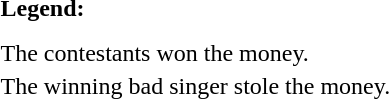<table class="toccolours" style="font-size:100%; white-space:nowrap;">
<tr>
<td><strong>Legend:</strong></td>
<td>      </td>
</tr>
<tr>
<td></td>
</tr>
<tr>
<td></td>
</tr>
<tr>
<td> The contestants won the money.</td>
</tr>
<tr>
<td> The winning bad singer stole the money.</td>
</tr>
</table>
